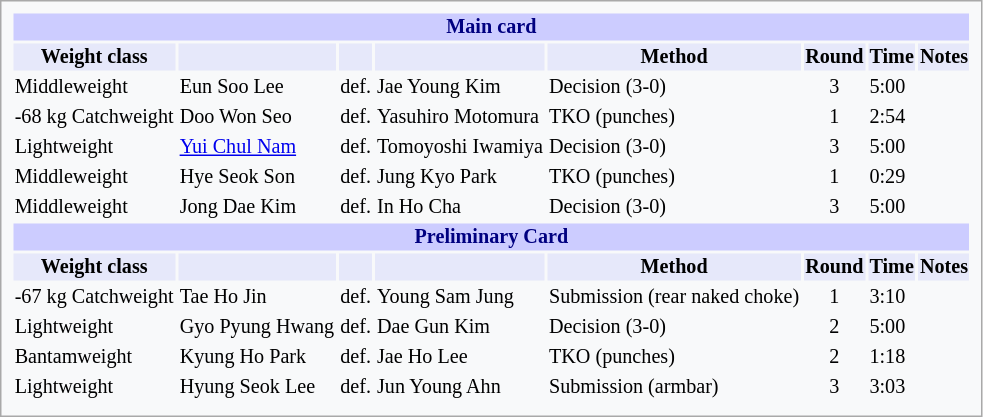<table style="font-size: 84%; border: 1px solid darkgray; padding: 0.43em; background-color: #F8F9FA;">
<tr>
<th colspan="8" style="background-color: #ccf; color: #000080; text-align: center;">Main card</th>
</tr>
<tr>
<th colspan="1" style="background-color: #E6E8FA; color: #000000; text-align: center;">Weight class</th>
<th colspan="1" style="background-color: #E6E8FA; color: #000000; text-align: center;"></th>
<th colspan="1" style="background-color: #E6E8FA; color: #000000; text-align: center;"></th>
<th colspan="1" style="background-color: #E6E8FA; color: #000000; text-align: center;"></th>
<th colspan="1" style="background-color: #E6E8FA; color: #000000; text-align: center;">Method</th>
<th colspan="1" style="background-color: #E6E8FA; color: #000000; text-align: center;">Round</th>
<th colspan="1" style="background-color: #E6E8FA; color: #000000; text-align: center;">Time</th>
<th colspan="1" style="background-color: #E6E8FA; color: #000000; text-align: center;">Notes</th>
</tr>
<tr>
<td>Middleweight</td>
<td> Eun Soo Lee</td>
<td>def.</td>
<td> Jae Young Kim</td>
<td>Decision (3-0)</td>
<td align="center">3</td>
<td>5:00</td>
<td></td>
</tr>
<tr>
<td>-68 kg Catchweight</td>
<td> Doo Won Seo</td>
<td>def.</td>
<td> Yasuhiro Motomura</td>
<td>TKO (punches)</td>
<td align="center">1</td>
<td>2:54</td>
<td></td>
</tr>
<tr>
<td>Lightweight</td>
<td> <a href='#'>Yui Chul Nam</a></td>
<td>def.</td>
<td> Tomoyoshi Iwamiya</td>
<td>Decision (3-0)</td>
<td align="center">3</td>
<td>5:00</td>
<td></td>
</tr>
<tr>
<td>Middleweight</td>
<td> Hye Seok Son</td>
<td>def.</td>
<td> Jung Kyo Park</td>
<td>TKO (punches)</td>
<td align="center">1</td>
<td>0:29</td>
<td></td>
</tr>
<tr>
<td>Middleweight</td>
<td> Jong Dae Kim</td>
<td>def.</td>
<td> In Ho Cha</td>
<td>Decision (3-0)</td>
<td align="center">3</td>
<td>5:00</td>
<td></td>
</tr>
<tr>
<th colspan="8" style="background-color: #ccf; color: #000080; text-align: center;">Preliminary Card</th>
</tr>
<tr>
<th colspan="1" style="background-color: #E6E8FA; color: #000000; text-align: center;">Weight class</th>
<th colspan="1" style="background-color: #E6E8FA; color: #000000; text-align: center;"></th>
<th colspan="1" style="background-color: #E6E8FA; color: #000000; text-align: center;"></th>
<th colspan="1" style="background-color: #E6E8FA; color: #000000; text-align: center;"></th>
<th colspan="1" style="background-color: #E6E8FA; color: #000000; text-align: center;">Method</th>
<th colspan="1" style="background-color: #E6E8FA; color: #000000; text-align: center;">Round</th>
<th colspan="1" style="background-color: #E6E8FA; color: #000000; text-align: center;">Time</th>
<th colspan="1" style="background-color: #E6E8FA; color: #000000; text-align: center;">Notes</th>
</tr>
<tr>
<td>-67 kg Catchweight</td>
<td> Tae Ho Jin</td>
<td>def.</td>
<td> Young Sam Jung</td>
<td>Submission (rear naked choke)</td>
<td align="center">1</td>
<td>3:10</td>
<td></td>
</tr>
<tr>
<td>Lightweight</td>
<td> Gyo Pyung Hwang</td>
<td>def.</td>
<td> Dae Gun Kim</td>
<td>Decision (3-0)</td>
<td align="center">2</td>
<td>5:00</td>
<td></td>
</tr>
<tr>
<td>Bantamweight</td>
<td> Kyung Ho Park</td>
<td>def.</td>
<td> Jae Ho Lee</td>
<td>TKO (punches)</td>
<td align="center">2</td>
<td>1:18</td>
<td></td>
</tr>
<tr>
<td>Lightweight</td>
<td> Hyung Seok Lee</td>
<td>def.</td>
<td> Jun Young Ahn</td>
<td>Submission (armbar)</td>
<td align="center">3</td>
<td>3:03</td>
<td></td>
</tr>
<tr>
</tr>
</table>
